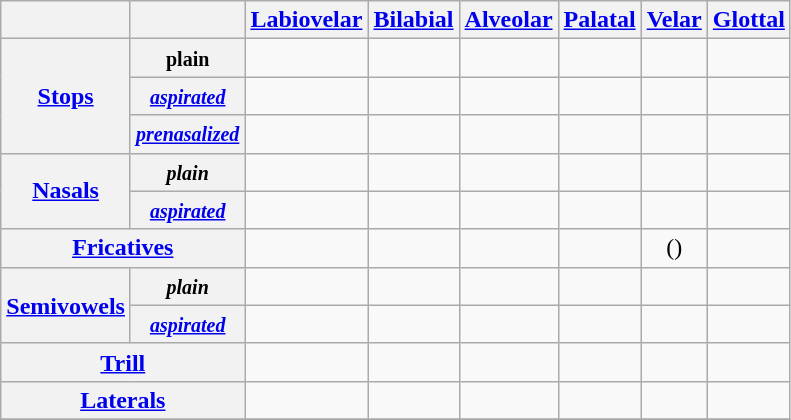<table class="wikitable" style="text-align: center;">
<tr>
<th></th>
<th></th>
<th><a href='#'>Labiovelar</a></th>
<th><a href='#'>Bilabial</a></th>
<th><a href='#'>Alveolar</a></th>
<th><a href='#'>Palatal</a></th>
<th><a href='#'>Velar</a></th>
<th><a href='#'>Glottal</a></th>
</tr>
<tr>
<th rowspan="3"><a href='#'>Stops</a></th>
<th><small>plain</small></th>
<td></td>
<td></td>
<td></td>
<td></td>
<td></td>
<td></td>
</tr>
<tr>
<th><a href='#'><em><small>aspirated</small></em></a></th>
<td></td>
<td></td>
<td></td>
<td></td>
<td></td>
<td></td>
</tr>
<tr>
<th><a href='#'><em><small>prenasalized</small></em></a></th>
<td></td>
<td></td>
<td></td>
<td></td>
<td></td>
<td></td>
</tr>
<tr>
<th rowspan="2"><a href='#'>Nasals</a></th>
<th><em><small>plain</small></em></th>
<td></td>
<td></td>
<td></td>
<td></td>
<td></td>
<td></td>
</tr>
<tr>
<th><a href='#'><em><small>aspirated</small></em></a></th>
<td></td>
<td></td>
<td></td>
<td></td>
<td></td>
<td></td>
</tr>
<tr>
<th colspan="2"><a href='#'>Fricatives</a></th>
<td></td>
<td></td>
<td></td>
<td></td>
<td> ()</td>
<td></td>
</tr>
<tr>
<th rowspan="2"><a href='#'>Semivowels</a></th>
<th><em><small>plain</small></em></th>
<td></td>
<td></td>
<td></td>
<td></td>
<td></td>
<td></td>
</tr>
<tr>
<th><a href='#'><em><small>aspirated</small></em></a></th>
<td></td>
<td></td>
<td></td>
<td></td>
<td></td>
<td></td>
</tr>
<tr>
<th colspan="2"><a href='#'>Trill</a></th>
<td></td>
<td></td>
<td></td>
<td></td>
<td></td>
<td></td>
</tr>
<tr>
<th colspan="2"><a href='#'>Laterals</a></th>
<td></td>
<td></td>
<td>  </td>
<td></td>
<td></td>
<td></td>
</tr>
<tr>
</tr>
</table>
